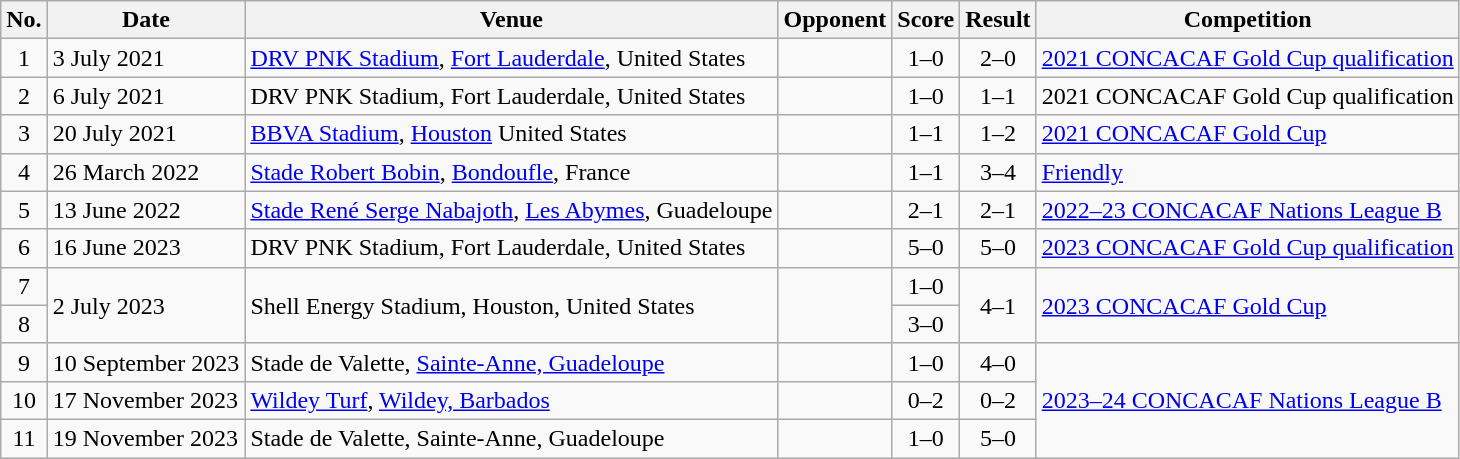<table class="wikitable sortable">
<tr>
<th>No.</th>
<th>Date</th>
<th>Venue</th>
<th>Opponent</th>
<th>Score</th>
<th>Result</th>
<th>Competition</th>
</tr>
<tr>
<td align=center>1</td>
<td>3 July 2021</td>
<td><a href='#'>DRV PNK Stadium</a>, <a href='#'>Fort Lauderdale</a>, United States</td>
<td></td>
<td align=center>1–0</td>
<td align=center>2–0</td>
<td><a href='#'>2021 CONCACAF Gold Cup qualification</a></td>
</tr>
<tr>
<td align=center>2</td>
<td>6 July 2021</td>
<td>DRV PNK Stadium, Fort Lauderdale, United States</td>
<td></td>
<td align=center>1–0</td>
<td align=center>1–1</td>
<td>2021 CONCACAF Gold Cup qualification</td>
</tr>
<tr>
<td align=center>3</td>
<td>20 July 2021</td>
<td><a href='#'>BBVA Stadium</a>, <a href='#'>Houston</a> United States</td>
<td></td>
<td align=center>1–1</td>
<td align=center>1–2</td>
<td><a href='#'>2021 CONCACAF Gold Cup</a></td>
</tr>
<tr>
<td align=center>4</td>
<td>26 March 2022</td>
<td><a href='#'>Stade Robert Bobin</a>, <a href='#'>Bondoufle</a>, France</td>
<td></td>
<td align=center>1–1</td>
<td align=center>3–4</td>
<td><a href='#'>Friendly</a></td>
</tr>
<tr>
<td align=center>5</td>
<td>13 June 2022</td>
<td><a href='#'>Stade René Serge Nabajoth</a>, <a href='#'>Les Abymes</a>, Guadeloupe</td>
<td></td>
<td align=center>2–1</td>
<td align=center>2–1</td>
<td><a href='#'>2022–23 CONCACAF Nations League B</a></td>
</tr>
<tr>
<td align=center>6</td>
<td>16 June 2023</td>
<td>DRV PNK Stadium, Fort Lauderdale, United States</td>
<td></td>
<td align=center>5–0</td>
<td align=center>5–0</td>
<td><a href='#'>2023 CONCACAF Gold Cup qualification</a></td>
</tr>
<tr>
<td align=center>7</td>
<td rowspan=2>2 July 2023</td>
<td rowspan=2>Shell Energy Stadium, Houston, United States</td>
<td rowspan=2></td>
<td align=center>1–0</td>
<td rowspan=2 align=center>4–1</td>
<td rowspan=2><a href='#'>2023 CONCACAF Gold Cup</a></td>
</tr>
<tr>
<td align=center>8</td>
<td align=center>3–0</td>
</tr>
<tr>
<td align=center>9</td>
<td>10 September 2023</td>
<td>Stade de Valette, <a href='#'>Sainte-Anne, Guadeloupe</a></td>
<td></td>
<td align=center>1–0</td>
<td align=center>4–0</td>
<td rowspan=3><a href='#'>2023–24 CONCACAF Nations League B</a></td>
</tr>
<tr>
<td align=center>10</td>
<td>17 November 2023</td>
<td><a href='#'>Wildey Turf</a>, <a href='#'>Wildey, Barbados</a></td>
<td></td>
<td align=center>0–2</td>
<td align=center>0–2</td>
</tr>
<tr>
<td align=center>11</td>
<td>19 November 2023</td>
<td>Stade de Valette, Sainte-Anne, Guadeloupe</td>
<td></td>
<td align=center>1–0</td>
<td align=center>5–0</td>
</tr>
</table>
